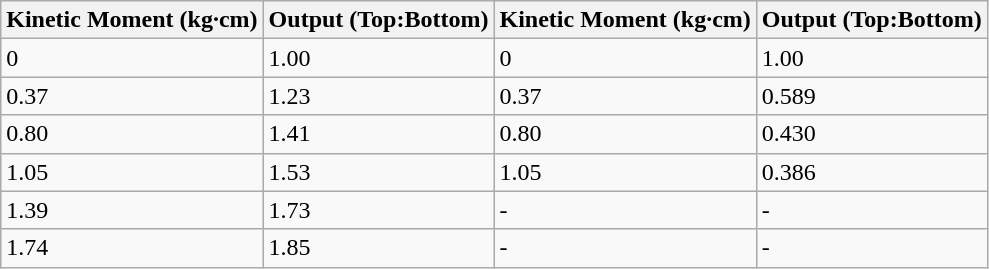<table class="wikitable">
<tr>
<th>Kinetic Moment (kg·cm)</th>
<th>Output (Top:Bottom)</th>
<th>Kinetic Moment (kg·cm)</th>
<th>Output (Top:Bottom)</th>
</tr>
<tr>
<td>0</td>
<td>1.00</td>
<td>0</td>
<td>1.00</td>
</tr>
<tr>
<td>0.37</td>
<td>1.23</td>
<td>0.37</td>
<td>0.589</td>
</tr>
<tr>
<td>0.80</td>
<td>1.41</td>
<td>0.80</td>
<td>0.430</td>
</tr>
<tr>
<td>1.05</td>
<td>1.53</td>
<td>1.05</td>
<td>0.386</td>
</tr>
<tr>
<td>1.39</td>
<td>1.73</td>
<td>-</td>
<td>-</td>
</tr>
<tr>
<td>1.74</td>
<td>1.85</td>
<td>-</td>
<td>-</td>
</tr>
</table>
